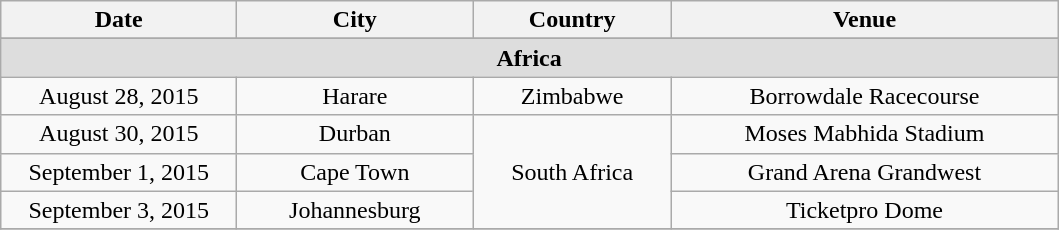<table class="wikitable" style="text-align:center;">
<tr>
<th width="150">Date</th>
<th width="150">City</th>
<th width="125">Country</th>
<th width="250">Venue</th>
</tr>
<tr>
</tr>
<tr bgcolor="#DDDDDD">
<td colspan="6"><strong>Africa</strong></td>
</tr>
<tr>
<td>August 28, 2015</td>
<td>Harare</td>
<td>Zimbabwe</td>
<td>Borrowdale Racecourse</td>
</tr>
<tr>
<td>August 30, 2015</td>
<td>Durban</td>
<td rowspan="3">South Africa</td>
<td>Moses Mabhida Stadium</td>
</tr>
<tr>
<td>September 1, 2015</td>
<td>Cape Town</td>
<td>Grand Arena Grandwest</td>
</tr>
<tr>
<td>September 3, 2015</td>
<td>Johannesburg</td>
<td>Ticketpro Dome</td>
</tr>
<tr>
</tr>
</table>
